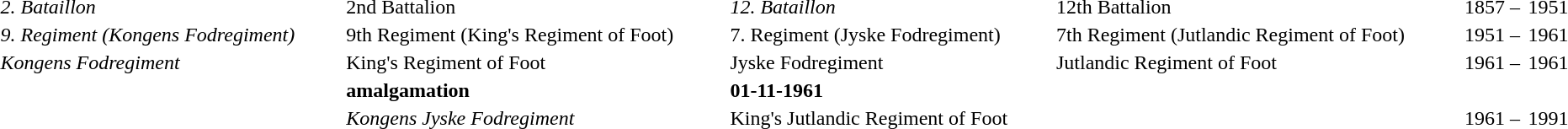<table class="toccolours" style="float: auto; clear: right; margin: 0 0 0.5em 1em;">
<tr style="vertical-align: top;">
<td><em>2. Bataillon</em></td>
<td>2nd Battalion</td>
<td><em>12. Bataillon</em></td>
<td>12th Battalion</td>
<td width="1%">1857</td>
<td width="1%">–</td>
<td width="1%">1951</td>
</tr>
<tr style="vertical-align: top;">
<td><em>9. Regiment (Kongens Fodregiment)</em></td>
<td>9th Regiment (King's Regiment of Foot)</td>
<td>7. Regiment (Jyske Fodregiment)</td>
<td>7th Regiment (Jutlandic Regiment of Foot)</td>
<td width="1%">1951</td>
<td width="1%">–</td>
<td width="1%">1961</td>
</tr>
<tr style="vertical-align: top;">
<td><em>Kongens Fodregiment</em></td>
<td>King's Regiment of Foot</td>
<td>Jyske Fodregiment</td>
<td>Jutlandic Regiment of Foot</td>
<td width="1%">1961</td>
<td width="1%">–</td>
<td width="1%">1961</td>
</tr>
<tr style="vertical-align: top;">
<td></td>
<td><strong>amalgamation</strong></td>
<td><strong>01-11-1961</strong></td>
<td></td>
<td width="1%"></td>
<td width="1%"></td>
<td width="1%"></td>
</tr>
<tr style="vertical-align: top;">
<td></td>
<td><em>Kongens Jyske Fodregiment</em></td>
<td>King's Jutlandic Regiment of Foot</td>
<td></td>
<td width="1%">1961</td>
<td width="1%">–</td>
<td width="1%">1991</td>
</tr>
</table>
